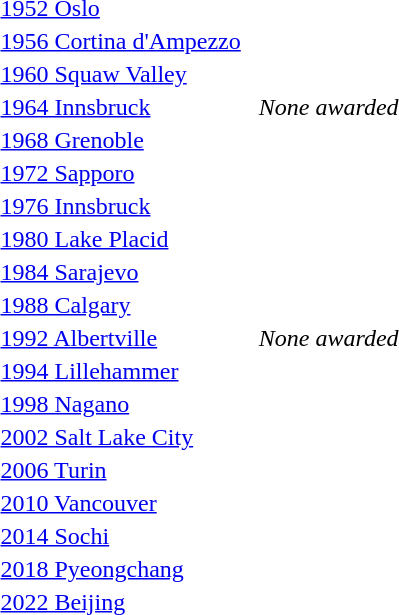<table>
<tr>
<td><a href='#'>1952 Oslo</a><br></td>
<td></td>
<td></td>
<td></td>
</tr>
<tr>
<td><a href='#'>1956 Cortina d'Ampezzo</a><br></td>
<td></td>
<td></td>
<td></td>
</tr>
<tr>
<td><a href='#'>1960 Squaw Valley</a><br></td>
<td></td>
<td></td>
<td></td>
</tr>
<tr valign="top">
<td><a href='#'>1964 Innsbruck</a><br></td>
<td></td>
<td><br></td>
<td colspan="2" align="center"><em>None awarded</em></td>
</tr>
<tr>
<td><a href='#'>1968 Grenoble</a><br></td>
<td></td>
<td></td>
<td></td>
</tr>
<tr>
<td><a href='#'>1972 Sapporo</a><br></td>
<td></td>
<td></td>
<td></td>
</tr>
<tr>
<td><a href='#'>1976 Innsbruck</a><br></td>
<td></td>
<td></td>
<td></td>
</tr>
<tr>
<td><a href='#'>1980 Lake Placid</a><br></td>
<td></td>
<td></td>
<td></td>
</tr>
<tr>
<td><a href='#'>1984 Sarajevo</a><br></td>
<td></td>
<td></td>
<td></td>
</tr>
<tr>
<td><a href='#'>1988 Calgary</a><br></td>
<td></td>
<td></td>
<td></td>
</tr>
<tr valign="top">
<td><a href='#'>1992 Albertville</a><br></td>
<td></td>
<td><br></td>
<td colspan="2" align="center"><em>None awarded</em></td>
</tr>
<tr>
<td><a href='#'>1994 Lillehammer</a><br></td>
<td></td>
<td></td>
<td></td>
</tr>
<tr>
<td><a href='#'>1998 Nagano</a><br></td>
<td></td>
<td></td>
<td></td>
</tr>
<tr>
<td><a href='#'>2002 Salt Lake City</a><br></td>
<td></td>
<td></td>
<td></td>
</tr>
<tr>
<td><a href='#'>2006 Turin</a><br></td>
<td></td>
<td></td>
<td></td>
</tr>
<tr>
<td><a href='#'>2010 Vancouver</a><br></td>
<td></td>
<td></td>
<td></td>
</tr>
<tr>
<td><a href='#'>2014 Sochi</a><br></td>
<td></td>
<td></td>
<td></td>
</tr>
<tr>
<td><a href='#'>2018 Pyeongchang</a><br></td>
<td></td>
<td></td>
<td></td>
</tr>
<tr>
<td><a href='#'>2022 Beijing</a> <br></td>
<td></td>
<td></td>
<td></td>
</tr>
<tr>
</tr>
</table>
